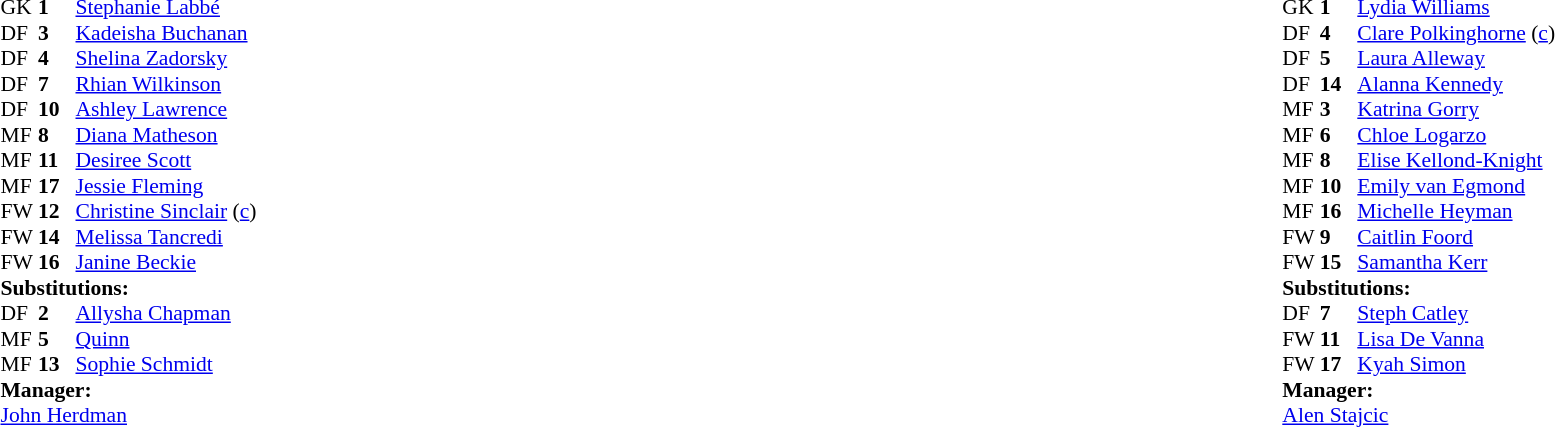<table width="100%">
<tr>
<td valign="top" width="50%"><br><table style="font-size: 90%" cellspacing="0" cellpadding="0">
<tr>
<th width="25"></th>
<th width="25"></th>
</tr>
<tr>
<td>GK</td>
<td><strong>1</strong></td>
<td><a href='#'>Stephanie Labbé</a></td>
</tr>
<tr>
<td>DF</td>
<td><strong>3</strong></td>
<td><a href='#'>Kadeisha Buchanan</a></td>
<td></td>
</tr>
<tr>
<td>DF</td>
<td><strong>4</strong></td>
<td><a href='#'>Shelina Zadorsky</a></td>
<td></td>
</tr>
<tr>
<td>DF</td>
<td><strong>7</strong></td>
<td><a href='#'>Rhian Wilkinson</a></td>
<td></td>
<td> </td>
</tr>
<tr>
<td>DF</td>
<td><strong>10</strong></td>
<td><a href='#'>Ashley Lawrence</a></td>
</tr>
<tr>
<td>MF</td>
<td><strong>8</strong></td>
<td><a href='#'>Diana Matheson</a></td>
<td></td>
<td></td>
</tr>
<tr>
<td>MF</td>
<td><strong>11</strong></td>
<td><a href='#'>Desiree Scott</a></td>
</tr>
<tr>
<td>MF</td>
<td><strong>17</strong></td>
<td><a href='#'>Jessie Fleming</a></td>
<td></td>
</tr>
<tr>
<td>FW</td>
<td><strong>12</strong></td>
<td><a href='#'>Christine Sinclair</a> (<a href='#'>c</a>)</td>
</tr>
<tr>
<td>FW</td>
<td><strong>14</strong></td>
<td><a href='#'>Melissa Tancredi</a></td>
<td></td>
<td></td>
</tr>
<tr>
<td>FW</td>
<td><strong>16</strong></td>
<td><a href='#'>Janine Beckie</a></td>
</tr>
<tr>
<td colspan=3><strong>Substitutions:</strong></td>
</tr>
<tr>
<td>DF</td>
<td><strong>2</strong></td>
<td><a href='#'>Allysha Chapman</a></td>
<td></td>
<td></td>
</tr>
<tr>
<td>MF</td>
<td><strong>5</strong></td>
<td><a href='#'>Quinn</a></td>
<td></td>
<td></td>
</tr>
<tr>
<td>MF</td>
<td><strong>13</strong></td>
<td><a href='#'>Sophie Schmidt</a></td>
<td></td>
<td></td>
</tr>
<tr>
<td colspan=3><strong>Manager:</strong></td>
</tr>
<tr>
<td colspan=3><a href='#'>John Herdman</a></td>
</tr>
</table>
</td>
<td valign="top"></td>
<td valign="top" width="50%"><br><table style="font-size: 90%" cellspacing="0" cellpadding="0" align="center">
<tr>
<th width="25"></th>
<th width="25"></th>
</tr>
<tr>
<td>GK</td>
<td><strong>1</strong></td>
<td><a href='#'>Lydia Williams</a></td>
</tr>
<tr>
<td>DF</td>
<td><strong>4</strong></td>
<td><a href='#'>Clare Polkinghorne</a> (<a href='#'>c</a>)</td>
</tr>
<tr>
<td>DF</td>
<td><strong>5</strong></td>
<td><a href='#'>Laura Alleway</a></td>
</tr>
<tr>
<td>DF</td>
<td><strong>14</strong></td>
<td><a href='#'>Alanna Kennedy</a></td>
</tr>
<tr>
<td>MF</td>
<td><strong>3</strong></td>
<td><a href='#'>Katrina Gorry</a></td>
</tr>
<tr>
<td>MF</td>
<td><strong>6</strong></td>
<td><a href='#'>Chloe Logarzo</a></td>
<td></td>
<td></td>
</tr>
<tr>
<td>MF</td>
<td><strong>8</strong></td>
<td><a href='#'>Elise Kellond-Knight</a></td>
</tr>
<tr>
<td>MF</td>
<td><strong>10</strong></td>
<td><a href='#'>Emily van Egmond</a></td>
</tr>
<tr>
<td>MF</td>
<td><strong>16</strong></td>
<td><a href='#'>Michelle Heyman</a></td>
<td></td>
<td></td>
</tr>
<tr>
<td>FW</td>
<td><strong>9</strong></td>
<td><a href='#'>Caitlin Foord</a></td>
</tr>
<tr>
<td>FW</td>
<td><strong>15</strong></td>
<td><a href='#'>Samantha Kerr</a></td>
<td></td>
<td></td>
</tr>
<tr>
<td colspan=3><strong>Substitutions:</strong></td>
</tr>
<tr>
<td>DF</td>
<td><strong>7</strong></td>
<td><a href='#'>Steph Catley</a></td>
<td></td>
<td></td>
</tr>
<tr>
<td>FW</td>
<td><strong>11</strong></td>
<td><a href='#'>Lisa De Vanna</a></td>
<td></td>
<td></td>
</tr>
<tr>
<td>FW</td>
<td><strong>17</strong></td>
<td><a href='#'>Kyah Simon</a></td>
<td></td>
<td></td>
</tr>
<tr>
<td colspan=3><strong>Manager:</strong></td>
</tr>
<tr>
<td colspan=3><a href='#'>Alen Stajcic</a></td>
</tr>
</table>
</td>
</tr>
</table>
